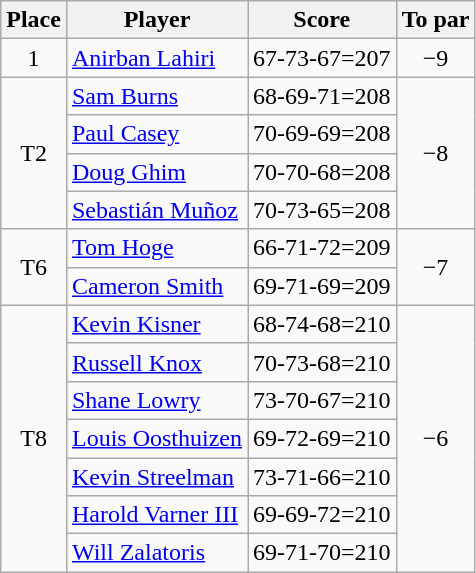<table class="wikitable">
<tr>
<th>Place</th>
<th>Player</th>
<th>Score</th>
<th>To par</th>
</tr>
<tr>
<td align=center>1</td>
<td> <a href='#'>Anirban Lahiri</a></td>
<td>67-73-67=207</td>
<td align=center>−9</td>
</tr>
<tr>
<td rowspan=4 align=center>T2</td>
<td> <a href='#'>Sam Burns</a></td>
<td>68-69-71=208</td>
<td rowspan=4 align=center>−8</td>
</tr>
<tr>
<td> <a href='#'>Paul Casey</a></td>
<td>70-69-69=208</td>
</tr>
<tr>
<td> <a href='#'>Doug Ghim</a></td>
<td>70-70-68=208</td>
</tr>
<tr>
<td> <a href='#'>Sebastián Muñoz</a></td>
<td>70-73-65=208</td>
</tr>
<tr>
<td rowspan=2 align=center>T6</td>
<td> <a href='#'>Tom Hoge</a></td>
<td>66-71-72=209</td>
<td rowspan=2 align=center>−7</td>
</tr>
<tr>
<td> <a href='#'>Cameron Smith</a></td>
<td>69-71-69=209</td>
</tr>
<tr>
<td rowspan=7 align=center>T8</td>
<td> <a href='#'>Kevin Kisner</a></td>
<td>68-74-68=210</td>
<td rowspan=7 align=center>−6</td>
</tr>
<tr>
<td> <a href='#'>Russell Knox</a></td>
<td>70-73-68=210</td>
</tr>
<tr>
<td> <a href='#'>Shane Lowry</a></td>
<td>73-70-67=210</td>
</tr>
<tr>
<td> <a href='#'>Louis Oosthuizen</a></td>
<td>69-72-69=210</td>
</tr>
<tr>
<td> <a href='#'>Kevin Streelman</a></td>
<td>73-71-66=210</td>
</tr>
<tr>
<td> <a href='#'>Harold Varner III</a></td>
<td>69-69-72=210</td>
</tr>
<tr>
<td> <a href='#'>Will Zalatoris</a></td>
<td>69-71-70=210</td>
</tr>
</table>
